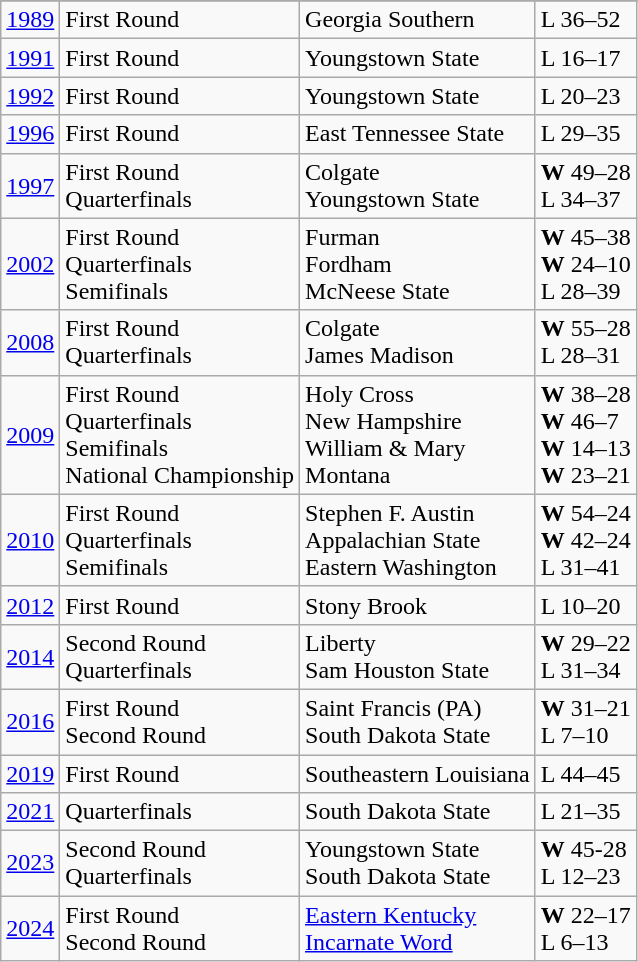<table class="wikitable">
<tr>
</tr>
<tr>
<td><a href='#'>1989</a></td>
<td>First Round</td>
<td>Georgia Southern</td>
<td>L 36–52</td>
</tr>
<tr>
<td><a href='#'>1991</a></td>
<td>First Round</td>
<td>Youngstown State</td>
<td>L 16–17</td>
</tr>
<tr>
<td><a href='#'>1992</a></td>
<td>First Round</td>
<td>Youngstown State</td>
<td>L 20–23</td>
</tr>
<tr>
<td><a href='#'>1996</a></td>
<td>First Round</td>
<td>East Tennessee State</td>
<td>L 29–35</td>
</tr>
<tr>
<td><a href='#'>1997</a></td>
<td>First Round<br>Quarterfinals</td>
<td>Colgate<br>Youngstown State</td>
<td><strong>W</strong> 49–28<br>L 34–37</td>
</tr>
<tr>
<td><a href='#'>2002</a></td>
<td>First Round<br>Quarterfinals<br>Semifinals</td>
<td>Furman<br>Fordham<br>McNeese State</td>
<td><strong>W</strong> 45–38<br><strong>W</strong> 24–10<br>L 28–39</td>
</tr>
<tr>
<td><a href='#'>2008</a></td>
<td>First Round<br>Quarterfinals</td>
<td>Colgate<br>James Madison</td>
<td><strong>W</strong> 55–28<br>L 28–31</td>
</tr>
<tr>
<td><a href='#'>2009</a></td>
<td>First Round<br>Quarterfinals<br>Semifinals<br>National Championship</td>
<td>Holy Cross<br>New Hampshire<br>William & Mary<br>Montana</td>
<td><strong>W</strong> 38–28<br><strong>W</strong> 46–7<br><strong>W</strong> 14–13<br><strong>W</strong> 23–21</td>
</tr>
<tr>
<td><a href='#'>2010</a></td>
<td>First Round<br>Quarterfinals<br>Semifinals</td>
<td>Stephen F. Austin<br>Appalachian State<br>Eastern Washington</td>
<td><strong>W</strong> 54–24<br><strong>W</strong> 42–24<br>L 31–41</td>
</tr>
<tr>
<td><a href='#'>2012</a></td>
<td>First Round</td>
<td>Stony Brook</td>
<td>L 10–20</td>
</tr>
<tr>
<td><a href='#'>2014</a></td>
<td>Second Round<br>Quarterfinals</td>
<td>Liberty<br>Sam Houston State</td>
<td><strong>W</strong> 29–22<br>L 31–34</td>
</tr>
<tr>
<td><a href='#'>2016</a></td>
<td>First Round<br>Second Round</td>
<td>Saint Francis (PA)<br>South Dakota State</td>
<td><strong>W</strong> 31–21<br> L 7–10</td>
</tr>
<tr>
<td><a href='#'>2019</a></td>
<td>First Round</td>
<td>Southeastern Louisiana</td>
<td>L 44–45</td>
</tr>
<tr>
<td><a href='#'>2021</a></td>
<td>Quarterfinals</td>
<td>South Dakota State</td>
<td>L 21–35</td>
</tr>
<tr>
<td><a href='#'>2023</a></td>
<td>Second Round<br>Quarterfinals</td>
<td>Youngstown State<br>South Dakota State</td>
<td><strong>W</strong> 45-28<br>L 12–23</td>
</tr>
<tr>
<td><a href='#'>2024</a></td>
<td>First Round<br>Second Round</td>
<td><a href='#'>Eastern Kentucky</a><br><a href='#'>Incarnate Word</a></td>
<td><strong>W</strong> 22–17<br>L 6–13</td>
</tr>
</table>
